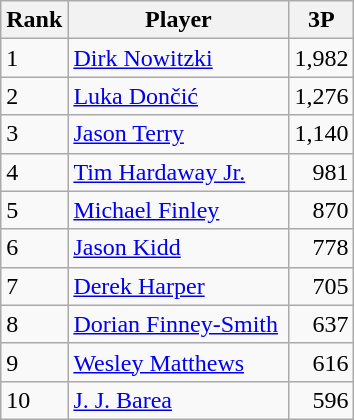<table class="wikitable">
<tr>
<th scope="col">Rank</th>
<th scope="col" width="140px">Player</th>
<th scope="col">3P</th>
</tr>
<tr>
<td>1</td>
<td><a href='#'>Dirk Nowitzki</a></td>
<td align="right">1,982</td>
</tr>
<tr>
<td>2</td>
<td><a href='#'>Luka Dončić</a></td>
<td align="right">1,276</td>
</tr>
<tr>
<td>3</td>
<td><a href='#'>Jason Terry</a></td>
<td align="right">1,140</td>
</tr>
<tr>
<td>4</td>
<td><a href='#'>Tim Hardaway Jr.</a></td>
<td align="right">981</td>
</tr>
<tr>
<td>5</td>
<td><a href='#'>Michael Finley</a></td>
<td align="right">870</td>
</tr>
<tr>
<td>6</td>
<td><a href='#'>Jason Kidd</a></td>
<td align="right">778</td>
</tr>
<tr>
<td>7</td>
<td><a href='#'>Derek Harper</a></td>
<td align="right">705</td>
</tr>
<tr>
<td>8</td>
<td><a href='#'>Dorian Finney-Smith</a></td>
<td align="right">637</td>
</tr>
<tr>
<td>9</td>
<td><a href='#'>Wesley Matthews</a></td>
<td align="right">616</td>
</tr>
<tr>
<td>10</td>
<td><a href='#'>J. J. Barea</a></td>
<td align="right">596</td>
</tr>
</table>
